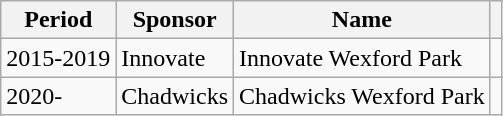<table class="wikitable" style="text-align:left;margin-left:1em">
<tr>
<th>Period</th>
<th>Sponsor</th>
<th>Name</th>
<th></th>
</tr>
<tr>
<td>2015-2019</td>
<td>Innovate</td>
<td>Innovate Wexford Park</td>
<td></td>
</tr>
<tr>
<td>2020-</td>
<td>Chadwicks</td>
<td>Chadwicks Wexford Park</td>
<td></td>
</tr>
</table>
